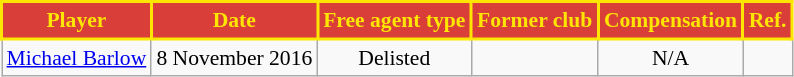<table class="wikitable" style="font-size:90%; text-align:center;">
<tr>
<td style="background: #D93E39; color:#FFE600; border: solid #FFE600 2px"><strong>Player</strong></td>
<td style="background: #D93E39; color:#FFE600; border: solid #FFE600 2px"><strong>Date</strong></td>
<td style="background: #D93E39; color:#FFE600; border: solid #FFE600 2px"><strong>Free agent type</strong></td>
<td style="background: #D93E39; color:#FFE600; border: solid #FFE600 2px"><strong>Former club</strong></td>
<td style="background: #D93E39; color:#FFE600; border: solid #FFE600 2px"><strong>Compensation</strong></td>
<td style="background: #D93E39; color:#FFE600; border: solid #FFE600 2px"><strong>Ref.</strong></td>
</tr>
<tr>
<td><a href='#'>Michael Barlow</a></td>
<td>8 November 2016</td>
<td>Delisted</td>
<td></td>
<td>N/A</td>
<td></td>
</tr>
</table>
